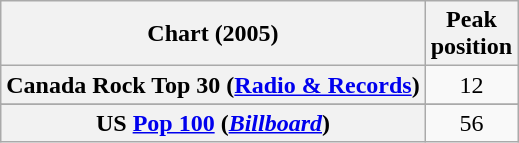<table class="wikitable sortable plainrowheaders" style="text-align: center;">
<tr>
<th scope="col">Chart (2005)</th>
<th scope="col">Peak<br>position</th>
</tr>
<tr>
<th scope="row">Canada Rock Top 30 (<a href='#'>Radio & Records</a>)</th>
<td align=center>12</td>
</tr>
<tr>
</tr>
<tr>
</tr>
<tr>
</tr>
<tr>
</tr>
<tr>
</tr>
<tr>
</tr>
<tr>
</tr>
<tr>
<th scope="row">US <a href='#'>Pop 100</a> (<a href='#'><em>Billboard</em></a>)</th>
<td align="center">56</td>
</tr>
</table>
